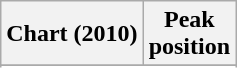<table class="wikitable sortable plainrowheaders" style="text-align:center">
<tr>
<th scope="col">Chart (2010)</th>
<th scope="col">Peak<br>position</th>
</tr>
<tr>
</tr>
<tr>
</tr>
<tr>
</tr>
<tr>
</tr>
<tr>
</tr>
<tr>
</tr>
<tr>
</tr>
<tr>
</tr>
<tr>
</tr>
<tr>
</tr>
<tr>
</tr>
<tr>
</tr>
<tr>
</tr>
<tr>
</tr>
<tr>
</tr>
<tr>
</tr>
<tr>
</tr>
<tr>
</tr>
<tr>
</tr>
<tr>
</tr>
<tr>
</tr>
<tr>
</tr>
<tr>
</tr>
<tr>
</tr>
<tr>
</tr>
<tr>
</tr>
<tr>
</tr>
<tr>
</tr>
</table>
